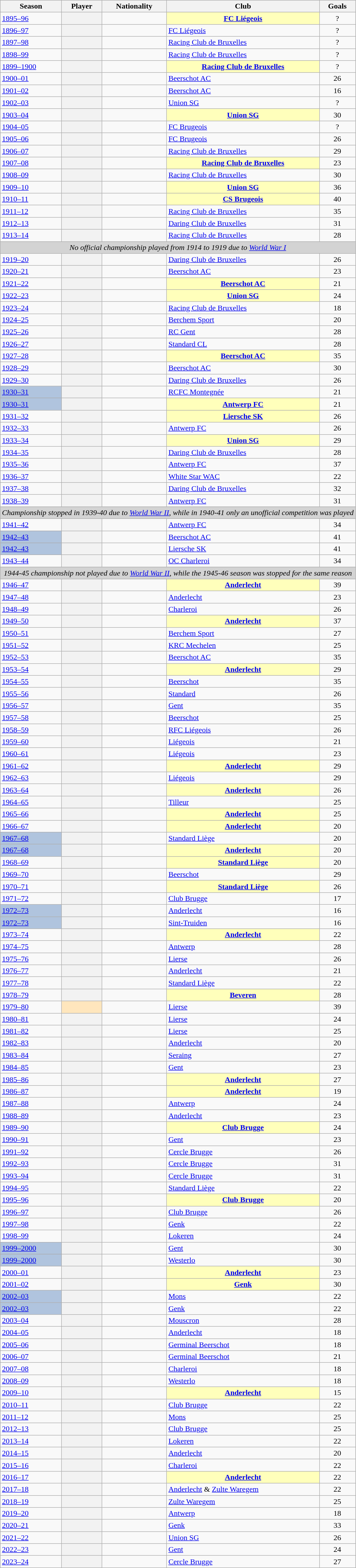<table class="wikitable sortable plainrowheaders">
<tr>
<th scope="col">Season</th>
<th scope="col">Player</th>
<th scope="col">Nationality</th>
<th scope="col">Club</th>
<th scope="col">Goals</th>
</tr>
<tr>
<td><a href='#'>1895–96</a></td>
<th scope="row"></th>
<td></td>
<th scope="row" style="background:#ffb"><a href='#'>FC Liégeois</a></th>
<td style="text-align:center">?</td>
</tr>
<tr>
<td><a href='#'>1896–97</a></td>
<th scope="row"> </th>
<td></td>
<td><a href='#'>FC Liégeois</a></td>
<td style="text-align:center">?</td>
</tr>
<tr>
<td><a href='#'>1897–98</a></td>
<th scope="row"></th>
<td></td>
<td><a href='#'>Racing Club de Bruxelles</a></td>
<td style="text-align:center">?</td>
</tr>
<tr>
<td><a href='#'>1898–99</a></td>
<th scope="row"> </th>
<td></td>
<td><a href='#'>Racing Club de Bruxelles</a></td>
<td style="text-align:center">?</td>
</tr>
<tr>
<td><a href='#'>1899–1900</a></td>
<th scope="row"></th>
<td></td>
<th scope="row" style="background:#ffb"><a href='#'>Racing Club de Bruxelles</a></th>
<td style="text-align:center">?</td>
</tr>
<tr>
<td><a href='#'>1900–01</a></td>
<th scope="row"></th>
<td></td>
<td><a href='#'>Beerschot AC</a></td>
<td style="text-align:center">26</td>
</tr>
<tr>
<td><a href='#'>1901–02</a></td>
<th scope="row"> </th>
<td></td>
<td><a href='#'>Beerschot AC</a></td>
<td style="text-align:center">16</td>
</tr>
<tr>
<td><a href='#'>1902–03</a></td>
<th scope="row"></th>
<td></td>
<td><a href='#'>Union SG</a></td>
<td style="text-align:center">?</td>
</tr>
<tr>
<td><a href='#'>1903–04</a></td>
<th scope="row"> </th>
<td></td>
<th scope="row" style="background:#ffb"><a href='#'>Union SG</a></th>
<td style="text-align:center">30</td>
</tr>
<tr>
<td><a href='#'>1904–05</a></td>
<th scope="row"></th>
<td></td>
<td><a href='#'>FC Brugeois</a></td>
<td style="text-align:center">?</td>
</tr>
<tr>
<td><a href='#'>1905–06</a></td>
<th scope="row"> </th>
<td></td>
<td><a href='#'>FC Brugeois</a></td>
<td style="text-align:center">26</td>
</tr>
<tr>
<td><a href='#'>1906–07</a></td>
<th scope="row"></th>
<td></td>
<td><a href='#'>Racing Club de Bruxelles</a></td>
<td style="text-align:center">29</td>
</tr>
<tr>
<td><a href='#'>1907–08</a></td>
<th scope="row"> </th>
<td></td>
<th scope="row" style="background:#ffb"><a href='#'>Racing Club de Bruxelles</a></th>
<td style="text-align:center">23</td>
</tr>
<tr>
<td><a href='#'>1908–09</a></td>
<th scope="row"></th>
<td></td>
<td><a href='#'>Racing Club de Bruxelles</a></td>
<td style="text-align:center">30</td>
</tr>
<tr>
<td><a href='#'>1909–10</a></td>
<th scope="row"> </th>
<td></td>
<th scope="row" style="background:#ffb"><a href='#'>Union SG</a></th>
<td style="text-align:center">36</td>
</tr>
<tr>
<td><a href='#'>1910–11</a></td>
<th scope="row"></th>
<td></td>
<th scope="row" style="background:#ffb"><a href='#'>CS Brugeois</a></th>
<td style="text-align:center">40</td>
</tr>
<tr>
<td><a href='#'>1911–12</a></td>
<th scope="row"></th>
<td></td>
<td><a href='#'>Racing Club de Bruxelles</a></td>
<td style="text-align:center">35</td>
</tr>
<tr>
<td><a href='#'>1912–13</a></td>
<th scope="row"></th>
<td></td>
<td><a href='#'>Daring Club de Bruxelles</a></td>
<td style="text-align:center">31</td>
</tr>
<tr>
<td><a href='#'>1913–14</a></td>
<th scope="row"> </th>
<td></td>
<td><a href='#'>Racing Club de Bruxelles</a></td>
<td style="text-align:center">28</td>
</tr>
<tr>
<td colspan=5 align=center bgcolor=lightgrey><em>No official championship played from 1914 to 1919 due to <a href='#'>World War I</a></em></td>
</tr>
<tr>
<td><a href='#'>1919–20</a></td>
<th scope="row"></th>
<td></td>
<td><a href='#'>Daring Club de Bruxelles</a></td>
<td style="text-align:center">26</td>
</tr>
<tr>
<td><a href='#'>1920–21</a></td>
<th scope="row"></th>
<td></td>
<td><a href='#'>Beerschot AC</a></td>
<td style="text-align:center">23</td>
</tr>
<tr>
<td><a href='#'>1921–22</a></td>
<th scope="row"> </th>
<td></td>
<th scope="row" style="background:#ffb"><a href='#'>Beerschot AC</a></th>
<td style="text-align:center">21</td>
</tr>
<tr>
<td><a href='#'>1922–23</a></td>
<th scope="row"></th>
<td></td>
<th scope="row" style="background:#ffb"><a href='#'>Union SG</a></th>
<td style="text-align:center">24</td>
</tr>
<tr>
<td><a href='#'>1923–24</a></td>
<th scope="row"></th>
<td></td>
<td><a href='#'>Racing Club de Bruxelles</a></td>
<td style="text-align:center">18</td>
</tr>
<tr>
<td><a href='#'>1924–25</a></td>
<th scope="row"></th>
<td></td>
<td><a href='#'>Berchem Sport</a></td>
<td style="text-align:center">20</td>
</tr>
<tr>
<td><a href='#'>1925–26</a></td>
<th scope="row"></th>
<td></td>
<td><a href='#'>RC Gent</a></td>
<td style="text-align:center">28</td>
</tr>
<tr>
<td><a href='#'>1926–27</a></td>
<th scope="row"></th>
<td></td>
<td><a href='#'>Standard CL</a></td>
<td style="text-align:center">28</td>
</tr>
<tr>
<td><a href='#'>1927–28</a></td>
<th scope="row"></th>
<td></td>
<th scope="row" style="background:#ffb"><a href='#'>Beerschot AC</a></th>
<td style="text-align:center">35</td>
</tr>
<tr>
<td><a href='#'>1928–29</a></td>
<th scope="row"> </th>
<td></td>
<td><a href='#'>Beerschot AC</a></td>
<td style="text-align:center">30</td>
</tr>
<tr>
<td><a href='#'>1929–30</a></td>
<th scope="row"></th>
<td></td>
<td><a href='#'>Daring Club de Bruxelles</a></td>
<td style="text-align:center">26</td>
</tr>
<tr>
<td bgcolor="#B0C4DE"><a href='#'>1930–31</a></td>
<th scope="row"></th>
<td></td>
<td><a href='#'>RCFC Montegnée</a></td>
<td style="text-align:center">21</td>
</tr>
<tr>
<td bgcolor="#B0C4DE"><a href='#'>1930–31</a></td>
<th scope="row"></th>
<td></td>
<th scope="row" style="background:#ffb"><a href='#'>Antwerp FC</a></th>
<td style="text-align:center">21</td>
</tr>
<tr>
<td><a href='#'>1931–32</a></td>
<th scope="row"></th>
<td></td>
<th scope="row" style="background:#ffb"><a href='#'>Liersche SK</a></th>
<td style="text-align:center">26</td>
</tr>
<tr>
<td><a href='#'>1932–33</a></td>
<th scope="row"></th>
<td></td>
<td><a href='#'>Antwerp FC</a></td>
<td style="text-align:center">26</td>
</tr>
<tr>
<td><a href='#'>1933–34</a></td>
<th scope="row"></th>
<td></td>
<th scope="row" style="background:#ffb"><a href='#'>Union SG</a></th>
<td style="text-align:center">29</td>
</tr>
<tr>
<td><a href='#'>1934–35</a></td>
<th scope="row"></th>
<td></td>
<td><a href='#'>Daring Club de Bruxelles</a></td>
<td style="text-align:center">28</td>
</tr>
<tr>
<td><a href='#'>1935–36</a></td>
<th scope="row"></th>
<td></td>
<td><a href='#'>Antwerp FC</a></td>
<td style="text-align:center">37</td>
</tr>
<tr>
<td><a href='#'>1936–37</a></td>
<th scope="row"></th>
<td></td>
<td><a href='#'>White Star WAC</a></td>
<td style="text-align:center">22</td>
</tr>
<tr>
<td><a href='#'>1937–38</a></td>
<th scope="row"> </th>
<td></td>
<td><a href='#'>Daring Club de Bruxelles</a></td>
<td style="text-align:center">32</td>
</tr>
<tr>
<td><a href='#'>1938–39</a></td>
<th scope="row"></th>
<td></td>
<td><a href='#'>Antwerp FC</a></td>
<td style="text-align:center">31</td>
</tr>
<tr>
<td colspan=5 align=center bgcolor=lightgrey><em>Championship stopped in 1939-40 due to <a href='#'>World War II</a>, while in 1940-41 only an unofficial competition was played</em></td>
</tr>
<tr>
<td><a href='#'>1941–42</a></td>
<th scope="row"></th>
<td></td>
<td><a href='#'>Antwerp FC</a></td>
<td style="text-align:center">34</td>
</tr>
<tr>
<td bgcolor="#B0C4DE"><a href='#'>1942–43</a></td>
<th scope="row"></th>
<td></td>
<td><a href='#'>Beerschot AC</a></td>
<td style="text-align:center">41</td>
</tr>
<tr>
<td bgcolor="#B0C4DE"><a href='#'>1942–43</a></td>
<th scope="row"></th>
<td></td>
<td><a href='#'>Liersche SK</a></td>
<td style="text-align:center">41</td>
</tr>
<tr>
<td><a href='#'>1943–44</a></td>
<th scope="row"></th>
<td></td>
<td><a href='#'>OC Charleroi</a></td>
<td style="text-align:center">34</td>
</tr>
<tr>
<td colspan=5 align=center bgcolor=lightgrey><em>1944-45 championship not played due to <a href='#'>World War II</a>, while the 1945-46 season was stopped for the same reason</em></td>
</tr>
<tr>
<td><a href='#'>1946–47</a></td>
<th scope="row"></th>
<td></td>
<th scope="row" style="background:#ffb"><a href='#'>Anderlecht</a></th>
<td style="text-align:center">39</td>
</tr>
<tr>
<td><a href='#'>1947–48</a></td>
<th scope="row"> </th>
<td></td>
<td><a href='#'>Anderlecht</a></td>
<td style="text-align:center">23</td>
</tr>
<tr>
<td><a href='#'>1948–49</a></td>
<th scope="row"></th>
<td></td>
<td><a href='#'>Charleroi</a></td>
<td style="text-align:center">26</td>
</tr>
<tr>
<td><a href='#'>1949–50</a></td>
<th scope="row"> </th>
<td></td>
<th scope="row" style="background:#ffb"><a href='#'>Anderlecht</a></th>
<td style="text-align:center">37</td>
</tr>
<tr>
<td><a href='#'>1950–51</a></td>
<th scope="row"></th>
<td></td>
<td><a href='#'>Berchem Sport</a></td>
<td style="text-align:center">27</td>
</tr>
<tr>
<td><a href='#'>1951–52</a></td>
<th scope="row"></th>
<td></td>
<td><a href='#'>KRC Mechelen</a></td>
<td style="text-align:center">25 </td>
</tr>
<tr>
<td><a href='#'>1952–53</a></td>
<th scope="row"></th>
<td></td>
<td><a href='#'>Beerschot AC</a></td>
<td style="text-align:center">35</td>
</tr>
<tr>
<td><a href='#'>1953–54</a></td>
<th scope="row"></th>
<td></td>
<th scope="row" style="background:#ffb"><a href='#'>Anderlecht</a></th>
<td style="text-align:center">29</td>
</tr>
<tr>
<td><a href='#'>1954–55</a></td>
<th scope="row"> </th>
<td></td>
<td><a href='#'>Beerschot</a></td>
<td style="text-align:center">35</td>
</tr>
<tr>
<td><a href='#'>1955–56</a></td>
<th scope="row"></th>
<td></td>
<td><a href='#'>Standard</a></td>
<td style="text-align:center">26</td>
</tr>
<tr>
<td><a href='#'>1956–57</a></td>
<th scope="row"></th>
<td></td>
<td><a href='#'>Gent</a></td>
<td style="text-align:center">35</td>
</tr>
<tr>
<td><a href='#'>1957–58</a></td>
<th scope="row"></th>
<td></td>
<td><a href='#'>Beerschot</a></td>
<td style="text-align:center">25</td>
</tr>
<tr>
<td><a href='#'>1958–59</a></td>
<th scope="row"></th>
<td></td>
<td><a href='#'>RFC Liégeois</a></td>
<td style="text-align:center">26</td>
</tr>
<tr>
<td><a href='#'>1959–60</a></td>
<th scope="row"> </th>
<td></td>
<td><a href='#'>Liégeois</a></td>
<td style="text-align:center">21</td>
</tr>
<tr>
<td><a href='#'>1960–61</a></td>
<th scope="row"> </th>
<td></td>
<td><a href='#'>Liégeois</a></td>
<td style="text-align:center">23</td>
</tr>
<tr>
<td><a href='#'>1961–62</a></td>
<th scope="row"></th>
<td></td>
<th scope="row" style="background:#ffb"><a href='#'>Anderlecht</a></th>
<td style="text-align:center">29</td>
</tr>
<tr>
<td><a href='#'>1962–63</a></td>
<th scope="row"> </th>
<td></td>
<td><a href='#'>Liégeois</a></td>
<td style="text-align:center">29</td>
</tr>
<tr>
<td><a href='#'>1963–64</a></td>
<th scope="row"></th>
<td></td>
<th scope="row" style="background:#ffb"><a href='#'>Anderlecht</a></th>
<td style="text-align:center">26</td>
</tr>
<tr>
<td><a href='#'>1964–65</a></td>
<th scope="row"></th>
<td></td>
<td><a href='#'>Tilleur</a></td>
<td style="text-align:center">25</td>
</tr>
<tr>
<td><a href='#'>1965–66</a></td>
<th scope="row"> </th>
<td></td>
<th scope="row" style="background:#ffb"><a href='#'>Anderlecht</a></th>
<td style="text-align:center">25</td>
</tr>
<tr>
<td><a href='#'>1966–67</a></td>
<th scope="row"></th>
<td></td>
<th scope="row" style="background:#ffb"><a href='#'>Anderlecht</a></th>
<td style="text-align:center">20</td>
</tr>
<tr>
<td bgcolor="#B0C4DE"><a href='#'>1967–68</a></td>
<th scope="row"></th>
<td></td>
<td><a href='#'>Standard Liège</a></td>
<td style="text-align:center">20</td>
</tr>
<tr>
<td bgcolor="#B0C4DE"><a href='#'>1967–68</a></td>
<th scope="row"> </th>
<td></td>
<th scope="row" style="background:#ffb"><a href='#'>Anderlecht</a></th>
<td style="text-align:center">20</td>
</tr>
<tr>
<td><a href='#'>1968–69</a></td>
<th scope="row"></th>
<td></td>
<th scope="row" style="background:#ffb"><a href='#'>Standard Liège</a></th>
<td style="text-align:center">20</td>
</tr>
<tr>
<td><a href='#'>1969–70</a></td>
<th scope="row"></th>
<td></td>
<td><a href='#'>Beerschot</a></td>
<td style="text-align:center">29</td>
</tr>
<tr>
<td><a href='#'>1970–71</a></td>
<th scope="row"></th>
<td></td>
<th scope="row" style="background:#ffb"><a href='#'>Standard Liège</a></th>
<td style="text-align:center">26</td>
</tr>
<tr>
<td><a href='#'>1971–72</a></td>
<th scope="row"></th>
<td></td>
<td><a href='#'>Club Brugge</a></td>
<td style="text-align:center">17</td>
</tr>
<tr>
<td bgcolor="#B0C4DE"><a href='#'>1972–73</a></td>
<th scope="row"></th>
<td></td>
<td><a href='#'>Anderlecht</a></td>
<td style="text-align:center">16</td>
</tr>
<tr>
<td bgcolor="#B0C4DE"><a href='#'>1972–73</a></td>
<th scope="row"></th>
<td></td>
<td><a href='#'>Sint-Truiden</a></td>
<td style="text-align:center">16</td>
</tr>
<tr>
<td><a href='#'>1973–74</a></td>
<th scope="row"></th>
<td></td>
<th scope="row" style="background:#ffb"><a href='#'>Anderlecht</a></th>
<td style="text-align:center">22</td>
</tr>
<tr>
<td><a href='#'>1974–75</a></td>
<th scope="row"> </th>
<td></td>
<td><a href='#'>Antwerp</a></td>
<td style="text-align:center">28</td>
</tr>
<tr>
<td><a href='#'>1975–76</a></td>
<th scope="row"></th>
<td></td>
<td><a href='#'>Lierse</a></td>
<td style="text-align:center">26</td>
</tr>
<tr>
<td><a href='#'>1976–77</a></td>
<th scope="row"></th>
<td></td>
<td><a href='#'>Anderlecht</a></td>
<td style="text-align:center">21</td>
</tr>
<tr>
<td><a href='#'>1977–78</a></td>
<th scope="row"></th>
<td></td>
<td><a href='#'>Standard Liège</a></td>
<td style="text-align:center">22</td>
</tr>
<tr>
<td><a href='#'>1978–79</a></td>
<th scope="row"></th>
<td></td>
<th scope="row" style="background:#ffb"><a href='#'>Beveren</a></th>
<td style="text-align:center">28</td>
</tr>
<tr>
<td><a href='#'>1979–80</a></td>
<th scope="row" style="background:#FFE6BD"></th>
<td></td>
<td><a href='#'>Lierse</a></td>
<td style="text-align:center">39</td>
</tr>
<tr>
<td><a href='#'>1980–81</a></td>
<th scope="row"> </th>
<td></td>
<td><a href='#'>Lierse</a></td>
<td style="text-align:center">24</td>
</tr>
<tr>
<td><a href='#'>1981–82</a></td>
<th scope="row"> </th>
<td></td>
<td><a href='#'>Lierse</a></td>
<td style="text-align:center">25</td>
</tr>
<tr>
<td><a href='#'>1982–83</a></td>
<th scope="row"> </th>
<td></td>
<td><a href='#'>Anderlecht</a></td>
<td style="text-align:center">20</td>
</tr>
<tr>
<td><a href='#'>1983–84</a></td>
<th scope="row"></th>
<td></td>
<td><a href='#'>Seraing</a></td>
<td style="text-align:center">27</td>
</tr>
<tr>
<td><a href='#'>1984–85</a></td>
<th scope="row"></th>
<td></td>
<td><a href='#'>Gent</a></td>
<td style="text-align:center">23</td>
</tr>
<tr>
<td><a href='#'>1985–86</a></td>
<th scope="row"> </th>
<td></td>
<th scope="row" style="background:#ffb"><a href='#'>Anderlecht</a></th>
<td style="text-align:center">27</td>
</tr>
<tr>
<td><a href='#'>1986–87</a></td>
<th scope="row"></th>
<td></td>
<th scope="row" style="background:#ffb"><a href='#'>Anderlecht</a></th>
<td style="text-align:center">19</td>
</tr>
<tr>
<td><a href='#'>1987–88</a></td>
<th scope="row"></th>
<td></td>
<td><a href='#'>Antwerp</a></td>
<td style="text-align:center">24</td>
</tr>
<tr>
<td><a href='#'>1988–89</a></td>
<th scope="row"></th>
<td></td>
<td><a href='#'>Anderlecht</a></td>
<td style="text-align:center">23</td>
</tr>
<tr>
<td><a href='#'>1989–90</a></td>
<th scope="row"></th>
<td></td>
<th scope="row" style="background:#ffb"><a href='#'>Club Brugge</a></th>
<td style="text-align:center">24</td>
</tr>
<tr>
<td><a href='#'>1990–91</a></td>
<th scope="row"> </th>
<td></td>
<td><a href='#'>Gent</a></td>
<td style="text-align:center">23</td>
</tr>
<tr>
<td><a href='#'>1991–92</a></td>
<th scope="row"></th>
<td></td>
<td><a href='#'>Cercle Brugge</a></td>
<td style="text-align:center">26</td>
</tr>
<tr>
<td><a href='#'>1992–93</a></td>
<th scope="row"> </th>
<td></td>
<td><a href='#'>Cercle Brugge</a></td>
<td style="text-align:center">31</td>
</tr>
<tr>
<td><a href='#'>1993–94</a></td>
<th scope="row"> </th>
<td></td>
<td><a href='#'>Cercle Brugge</a></td>
<td style="text-align:center">31</td>
</tr>
<tr>
<td><a href='#'>1994–95</a></td>
<th scope="row"></th>
<td></td>
<td><a href='#'>Standard Liège</a></td>
<td style="text-align:center">22</td>
</tr>
<tr>
<td><a href='#'>1995–96</a></td>
<th scope="row"></th>
<td></td>
<th scope="row" style="background:#ffb"><a href='#'>Club Brugge</a></th>
<td style="text-align:center">20</td>
</tr>
<tr>
<td><a href='#'>1996–97</a></td>
<th scope="row"></th>
<td></td>
<td><a href='#'>Club Brugge</a></td>
<td style="text-align:center">26</td>
</tr>
<tr>
<td><a href='#'>1997–98</a></td>
<th scope="row"></th>
<td></td>
<td><a href='#'>Genk</a></td>
<td style="text-align:center">22</td>
</tr>
<tr>
<td><a href='#'>1998–99</a></td>
<th scope="row"></th>
<td></td>
<td><a href='#'>Lokeren</a></td>
<td style="text-align:center">24</td>
</tr>
<tr>
<td bgcolor="#B0C4DE"><a href='#'>1999–2000</a></td>
<th scope="row"></th>
<td></td>
<td><a href='#'>Gent</a></td>
<td style="text-align:center">30</td>
</tr>
<tr>
<td bgcolor="#B0C4DE"><a href='#'>1999–2000</a></td>
<th scope="row"></th>
<td></td>
<td><a href='#'>Westerlo</a></td>
<td style="text-align:center">30</td>
</tr>
<tr>
<td><a href='#'>2000–01</a></td>
<th scope="row"></th>
<td></td>
<th scope="row" style="background:#ffb"><a href='#'>Anderlecht</a></th>
<td style="text-align:center">23</td>
</tr>
<tr>
<td><a href='#'>2001–02</a></td>
<th scope="row"></th>
<td></td>
<th scope="row" style="background:#ffb"><a href='#'>Genk</a></th>
<td style="text-align:center">30</td>
</tr>
<tr>
<td bgcolor="#B0C4DE"><a href='#'>2002–03</a></td>
<th scope="row"></th>
<td></td>
<td><a href='#'>Mons</a></td>
<td style="text-align:center">22</td>
</tr>
<tr>
<td bgcolor="#B0C4DE"><a href='#'>2002–03</a></td>
<th scope="row"> </th>
<td></td>
<td><a href='#'>Genk</a></td>
<td style="text-align:center">22</td>
</tr>
<tr>
<td><a href='#'>2003–04</a></td>
<th scope="row"></th>
<td></td>
<td><a href='#'>Mouscron</a></td>
<td style="text-align:center">28</td>
</tr>
<tr>
<td><a href='#'>2004–05</a></td>
<th scope="row"></th>
<td></td>
<td><a href='#'>Anderlecht</a></td>
<td style="text-align:center">18</td>
</tr>
<tr>
<td><a href='#'>2005–06</a></td>
<th scope="row"></th>
<td></td>
<td><a href='#'>Germinal Beerschot</a></td>
<td style="text-align:center">18</td>
</tr>
<tr>
<td><a href='#'>2006–07</a></td>
<th scope="row"></th>
<td></td>
<td><a href='#'>Germinal Beerschot</a></td>
<td style="text-align:center">21</td>
</tr>
<tr>
<td><a href='#'>2007–08</a></td>
<th scope="row"></th>
<td></td>
<td><a href='#'>Charleroi</a></td>
<td style="text-align:center">18</td>
</tr>
<tr>
<td><a href='#'>2008–09</a></td>
<th scope="row"></th>
<td></td>
<td><a href='#'>Westerlo</a></td>
<td style="text-align:center">18</td>
</tr>
<tr>
<td><a href='#'>2009–10</a></td>
<th scope="row"></th>
<td></td>
<th scope="row" style="background:#ffb"><a href='#'>Anderlecht</a></th>
<td style="text-align:center">15 </td>
</tr>
<tr>
<td><a href='#'>2010–11</a></td>
<th scope="row"></th>
<td></td>
<td><a href='#'>Club Brugge</a></td>
<td style="text-align:center">22</td>
</tr>
<tr>
<td><a href='#'>2011–12</a></td>
<th scope="row"></th>
<td></td>
<td><a href='#'>Mons</a></td>
<td style="text-align:center">25</td>
</tr>
<tr>
<td><a href='#'>2012–13</a></td>
<th scope="row"></th>
<td></td>
<td><a href='#'>Club Brugge</a></td>
<td style="text-align:center">25</td>
</tr>
<tr>
<td><a href='#'>2013–14</a></td>
<th scope="row"></th>
<td></td>
<td><a href='#'>Lokeren</a></td>
<td style="text-align:center">22</td>
</tr>
<tr>
<td><a href='#'>2014–15</a></td>
<th scope="row"></th>
<td></td>
<td><a href='#'>Anderlecht</a></td>
<td style="text-align:center">20</td>
</tr>
<tr>
<td><a href='#'>2015–16</a></td>
<th scope="row"> </th>
<td></td>
<td><a href='#'>Charleroi</a></td>
<td style="text-align:center">22</td>
</tr>
<tr>
<td><a href='#'>2016–17</a></td>
<th scope="row"></th>
<td></td>
<th scope="row" style="background:#ffb"><a href='#'>Anderlecht</a></th>
<td style="text-align:center">22 </td>
</tr>
<tr>
<td><a href='#'>2017–18</a></td>
<th scope="row"> </th>
<td></td>
<td><a href='#'>Anderlecht</a> & <a href='#'>Zulte Waregem</a></td>
<td style="text-align:center">22 </td>
</tr>
<tr>
<td><a href='#'>2018–19</a></td>
<th scope="row"> </th>
<td></td>
<td><a href='#'>Zulte Waregem</a></td>
<td style="text-align:center">25</td>
</tr>
<tr>
<td><a href='#'>2019–20</a></td>
<th scope="row"></th>
<td></td>
<td><a href='#'>Antwerp</a></td>
<td style="text-align:center">18 </td>
</tr>
<tr>
<td><a href='#'>2020–21</a></td>
<th scope="row"></th>
<td></td>
<td><a href='#'>Genk</a></td>
<td style="text-align:center">33</td>
</tr>
<tr>
<td><a href='#'>2021–22</a></td>
<th scope="row"></th>
<td></td>
<td><a href='#'>Union SG</a></td>
<td style="text-align:center">26</td>
</tr>
<tr>
<td><a href='#'>2022–23</a></td>
<th scope="row"></th>
<td></td>
<td><a href='#'>Gent</a></td>
<td style="text-align:center">24</td>
</tr>
<tr>
<td><a href='#'>2023–24</a></td>
<th scope="row"></th>
<td></td>
<td><a href='#'>Cercle Brugge</a></td>
<td style="text-align:center">27</td>
</tr>
</table>
